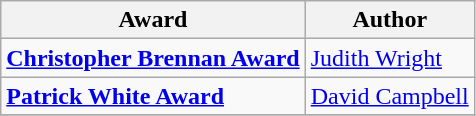<table class="wikitable">
<tr>
<th>Award</th>
<th>Author</th>
</tr>
<tr>
<td><strong><a href='#'>Christopher Brennan Award</a></strong></td>
<td><a href='#'>Judith Wright</a></td>
</tr>
<tr>
<td><strong><a href='#'>Patrick White Award</a></strong></td>
<td><a href='#'>David Campbell</a></td>
</tr>
<tr>
</tr>
</table>
